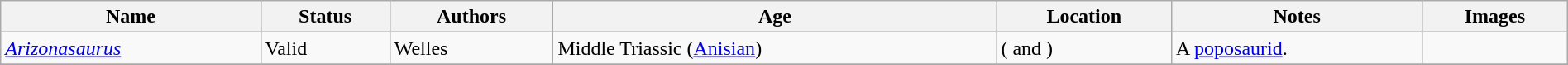<table class="wikitable sortable" align="center" width="100%">
<tr>
<th>Name</th>
<th>Status</th>
<th>Authors</th>
<th>Age</th>
<th>Location</th>
<th>Notes</th>
<th class="unsortable">Images</th>
</tr>
<tr>
<td><em><a href='#'>Arizonasaurus</a></em></td>
<td>Valid</td>
<td>Welles</td>
<td>Middle Triassic (<a href='#'>Anisian</a>)</td>
<td> ( and )</td>
<td>A <a href='#'>poposaurid</a>.</td>
<td></td>
</tr>
<tr>
</tr>
</table>
